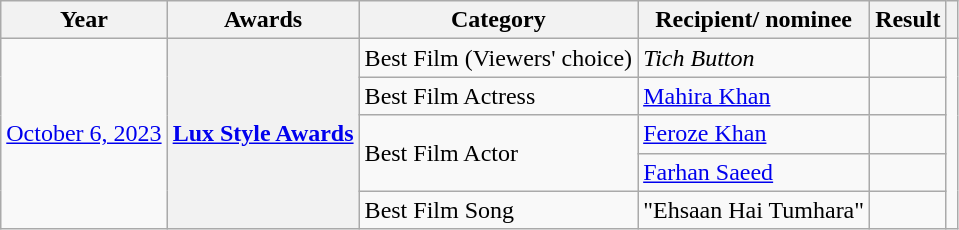<table class="wikitable plainrowheaders">
<tr>
<th>Year</th>
<th>Awards</th>
<th>Category</th>
<th>Recipient/ nominee</th>
<th>Result</th>
<th></th>
</tr>
<tr>
<td rowspan="5"><a href='#'>October 6, 2023</a></td>
<th rowspan="5" scope="row"><a href='#'>Lux Style Awards</a></th>
<td>Best Film (Viewers' choice)</td>
<td><em>Tich Button</em></td>
<td></td>
<td rowspan="5"></td>
</tr>
<tr>
<td>Best Film Actress</td>
<td><a href='#'>Mahira Khan</a></td>
<td></td>
</tr>
<tr>
<td rowspan="2">Best Film Actor</td>
<td><a href='#'>Feroze Khan</a></td>
<td></td>
</tr>
<tr>
<td><a href='#'>Farhan Saeed</a></td>
<td></td>
</tr>
<tr>
<td>Best Film Song</td>
<td>"Ehsaan Hai Tumhara"</td>
<td></td>
</tr>
</table>
